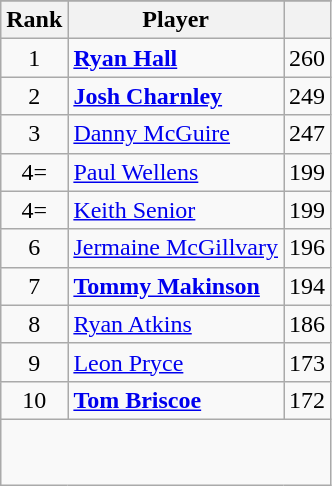<table class="wikitable" style="text-align: left;">
<tr>
</tr>
<tr>
<th>Rank</th>
<th>Player</th>
<th></th>
</tr>
<tr>
<td align=center>1</td>
<td> <strong><a href='#'>Ryan Hall</a></strong></td>
<td align=center>260</td>
</tr>
<tr>
<td align=center>2</td>
<td> <strong><a href='#'>Josh Charnley</a></strong></td>
<td align=center>249</td>
</tr>
<tr>
<td align=center>3</td>
<td> <a href='#'>Danny McGuire</a></td>
<td align=center>247</td>
</tr>
<tr>
<td align=center>4=</td>
<td> <a href='#'>Paul Wellens</a></td>
<td align=center>199</td>
</tr>
<tr>
<td align=center>4=</td>
<td> <a href='#'>Keith Senior</a></td>
<td align=center>199</td>
</tr>
<tr>
<td align=center>6</td>
<td> <a href='#'>Jermaine McGillvary</a></td>
<td align=center>196</td>
</tr>
<tr>
<td align=center>7</td>
<td> <strong><a href='#'>Tommy Makinson</a></strong></td>
<td align=center>194</td>
</tr>
<tr>
<td align=center>8</td>
<td> <a href='#'>Ryan Atkins</a></td>
<td align=center>186</td>
</tr>
<tr>
<td align=center>9</td>
<td> <a href='#'>Leon Pryce</a></td>
<td align=center>173</td>
</tr>
<tr>
<td align=center>10</td>
<td> <strong><a href='#'>Tom Briscoe</a></strong></td>
<td align=center>172</td>
</tr>
<tr>
<td colspan="3"><br><br></td>
</tr>
</table>
